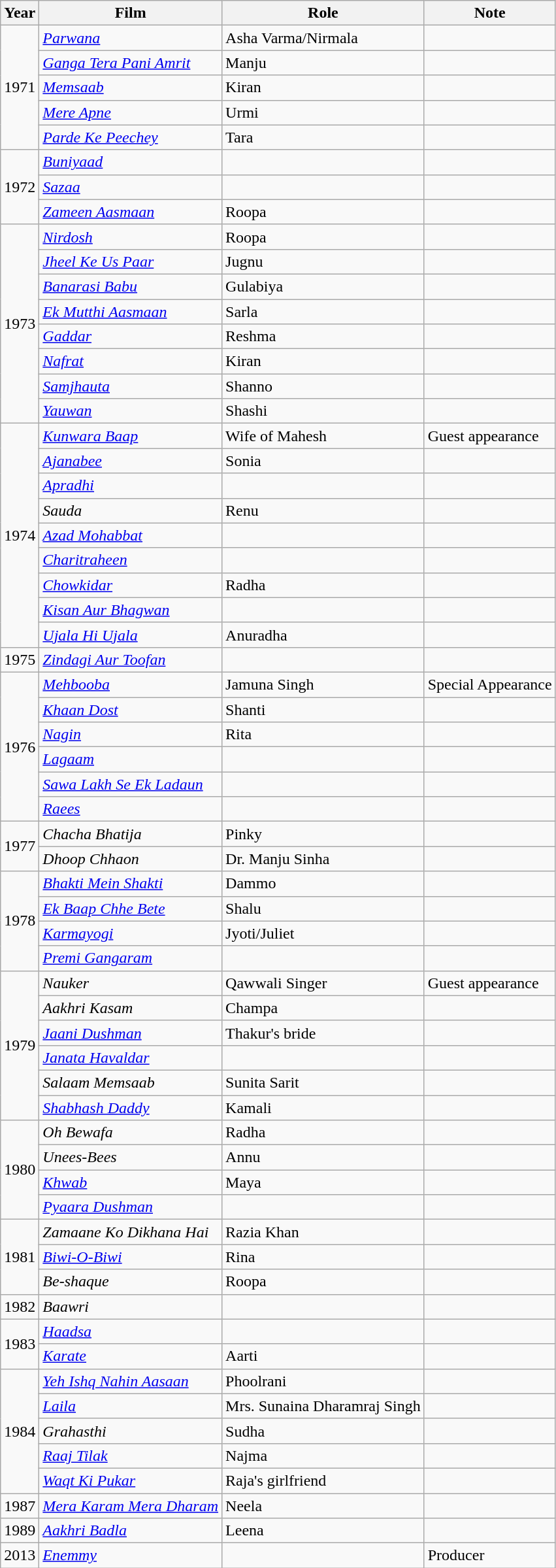<table class="wikitable sortable">
<tr>
<th>Year</th>
<th>Film</th>
<th>Role</th>
<th>Note</th>
</tr>
<tr>
<td rowspan="5">1971</td>
<td><a href='#'><em>Parwana</em></a></td>
<td>Asha Varma/Nirmala</td>
<td></td>
</tr>
<tr>
<td><em><a href='#'>Ganga Tera Pani Amrit</a></em></td>
<td>Manju</td>
<td></td>
</tr>
<tr>
<td><em><a href='#'>Memsaab</a></em></td>
<td>Kiran</td>
<td></td>
</tr>
<tr>
<td><em><a href='#'>Mere Apne</a></em></td>
<td>Urmi</td>
<td></td>
</tr>
<tr>
<td><em><a href='#'>Parde Ke Peechey</a></em></td>
<td>Tara</td>
<td></td>
</tr>
<tr>
<td rowspan="3">1972</td>
<td><em><a href='#'>Buniyaad</a></em></td>
<td></td>
<td></td>
</tr>
<tr>
<td><em><a href='#'>Sazaa</a></em></td>
<td></td>
<td></td>
</tr>
<tr>
<td><em><a href='#'>Zameen Aasmaan</a></em></td>
<td>Roopa</td>
<td></td>
</tr>
<tr>
<td rowspan="8">1973</td>
<td><em><a href='#'>Nirdosh</a></em></td>
<td>Roopa</td>
<td></td>
</tr>
<tr>
<td><em><a href='#'>Jheel Ke Us Paar</a></em></td>
<td>Jugnu</td>
<td></td>
</tr>
<tr>
<td><em><a href='#'>Banarasi Babu</a></em></td>
<td>Gulabiya</td>
<td></td>
</tr>
<tr>
<td><em><a href='#'>Ek Mutthi Aasmaan</a></em></td>
<td>Sarla</td>
<td></td>
</tr>
<tr>
<td><em><a href='#'>Gaddar</a></em></td>
<td>Reshma</td>
<td></td>
</tr>
<tr>
<td><em><a href='#'>Nafrat</a></em></td>
<td>Kiran</td>
<td></td>
</tr>
<tr>
<td><em><a href='#'>Samjhauta</a></em></td>
<td>Shanno</td>
<td></td>
</tr>
<tr>
<td><em><a href='#'>Yauwan</a></em></td>
<td>Shashi</td>
<td></td>
</tr>
<tr>
<td rowspan="9">1974</td>
<td><em><a href='#'>Kunwara Baap</a></em></td>
<td>Wife of Mahesh</td>
<td>Guest appearance</td>
</tr>
<tr>
<td><em><a href='#'>Ajanabee</a></em></td>
<td>Sonia</td>
<td></td>
</tr>
<tr>
<td><em><a href='#'>Apradhi</a></em></td>
<td></td>
<td></td>
</tr>
<tr>
<td><em>Sauda</em></td>
<td>Renu</td>
<td></td>
</tr>
<tr>
<td><em><a href='#'>Azad Mohabbat</a></em></td>
<td></td>
<td></td>
</tr>
<tr>
<td><em><a href='#'>Charitraheen</a></em></td>
<td></td>
<td></td>
</tr>
<tr>
<td><em><a href='#'>Chowkidar</a></em></td>
<td>Radha</td>
<td></td>
</tr>
<tr>
<td><em><a href='#'>Kisan Aur Bhagwan</a></em></td>
<td></td>
<td></td>
</tr>
<tr>
<td><em><a href='#'>Ujala Hi Ujala</a></em></td>
<td>Anuradha</td>
<td></td>
</tr>
<tr>
<td rowspan="1">1975</td>
<td><em><a href='#'>Zindagi Aur Toofan</a></em></td>
<td></td>
<td></td>
</tr>
<tr>
<td rowspan="6">1976</td>
<td><em><a href='#'>Mehbooba</a></em></td>
<td>Jamuna Singh</td>
<td>Special Appearance</td>
</tr>
<tr>
<td><em><a href='#'>Khaan Dost</a></em></td>
<td>Shanti</td>
<td></td>
</tr>
<tr>
<td><em><a href='#'>Nagin</a></em></td>
<td>Rita</td>
<td></td>
</tr>
<tr>
<td><em><a href='#'>Lagaam</a></em></td>
<td></td>
<td></td>
</tr>
<tr>
<td><em><a href='#'>Sawa Lakh Se Ek Ladaun</a></em></td>
<td></td>
<td></td>
</tr>
<tr>
<td><em><a href='#'>Raees</a></em></td>
<td></td>
<td></td>
</tr>
<tr>
<td rowspan="2">1977</td>
<td><em>Chacha Bhatija</em></td>
<td>Pinky</td>
<td></td>
</tr>
<tr>
<td><em>Dhoop Chhaon</em></td>
<td>Dr. Manju Sinha</td>
<td></td>
</tr>
<tr>
<td rowspan="4">1978</td>
<td><em><a href='#'>Bhakti Mein Shakti</a></em></td>
<td>Dammo</td>
<td></td>
</tr>
<tr>
<td><em><a href='#'>Ek Baap Chhe Bete</a></em></td>
<td>Shalu</td>
<td></td>
</tr>
<tr>
<td><em><a href='#'>Karmayogi</a></em></td>
<td>Jyoti/Juliet</td>
<td></td>
</tr>
<tr>
<td><em><a href='#'>Premi Gangaram</a></em></td>
<td></td>
<td></td>
</tr>
<tr>
<td rowspan="6">1979</td>
<td><em>Nauker</em></td>
<td>Qawwali Singer</td>
<td>Guest appearance</td>
</tr>
<tr>
<td><em>Aakhri Kasam</em></td>
<td>Champa</td>
<td></td>
</tr>
<tr>
<td><em><a href='#'>Jaani Dushman</a></em></td>
<td>Thakur's bride</td>
<td></td>
</tr>
<tr>
<td><em><a href='#'>Janata Havaldar</a></em></td>
<td></td>
<td></td>
</tr>
<tr>
<td><em>Salaam Memsaab</em></td>
<td>Sunita Sarit</td>
<td></td>
</tr>
<tr>
<td><em><a href='#'>Shabhash Daddy</a></em></td>
<td>Kamali</td>
<td></td>
</tr>
<tr>
<td rowspan="4">1980</td>
<td><em>Oh Bewafa</em></td>
<td>Radha</td>
<td></td>
</tr>
<tr>
<td><em>Unees-Bees</em></td>
<td>Annu</td>
<td></td>
</tr>
<tr>
<td><em><a href='#'>Khwab</a></em></td>
<td>Maya</td>
<td></td>
</tr>
<tr>
<td><em><a href='#'>Pyaara Dushman</a></em></td>
<td></td>
<td></td>
</tr>
<tr>
<td rowspan="3">1981</td>
<td><em>Zamaane Ko Dikhana Hai</em></td>
<td>Razia Khan</td>
<td></td>
</tr>
<tr>
<td><em><a href='#'>Biwi-O-Biwi</a></em></td>
<td>Rina</td>
<td></td>
</tr>
<tr>
<td><em>Be-shaque</em></td>
<td>Roopa</td>
<td></td>
</tr>
<tr>
<td>1982</td>
<td><em>Baawri</em></td>
<td></td>
<td></td>
</tr>
<tr>
<td rowspan="2">1983</td>
<td><em><a href='#'>Haadsa</a></em></td>
<td></td>
<td></td>
</tr>
<tr>
<td><em><a href='#'>Karate</a></em></td>
<td>Aarti</td>
<td></td>
</tr>
<tr>
<td rowspan="5">1984</td>
<td><em><a href='#'>Yeh Ishq Nahin Aasaan</a></em></td>
<td>Phoolrani</td>
<td></td>
</tr>
<tr>
<td><em><a href='#'>Laila</a></em></td>
<td>Mrs. Sunaina Dharamraj Singh</td>
<td></td>
</tr>
<tr>
<td><em>Grahasthi</em></td>
<td>Sudha</td>
<td></td>
</tr>
<tr>
<td><em><a href='#'>Raaj Tilak</a></em></td>
<td>Najma</td>
<td></td>
</tr>
<tr>
<td><em><a href='#'>Waqt Ki Pukar</a></em></td>
<td>Raja's girlfriend</td>
<td></td>
</tr>
<tr>
<td>1987</td>
<td><em><a href='#'>Mera Karam Mera Dharam</a></em></td>
<td>Neela</td>
<td></td>
</tr>
<tr>
<td>1989</td>
<td><em><a href='#'>Aakhri Badla</a></em></td>
<td>Leena</td>
<td></td>
</tr>
<tr>
<td>2013</td>
<td><em><a href='#'>Enemmy</a></em></td>
<td></td>
<td>Producer</td>
</tr>
</table>
